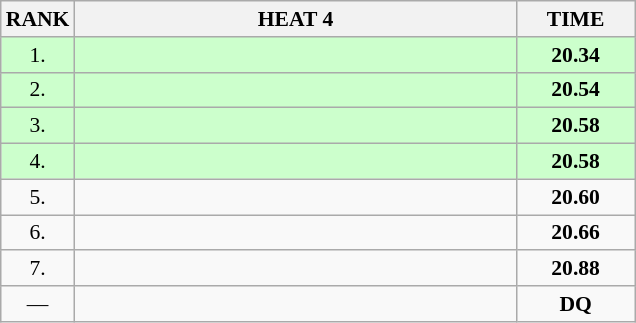<table class="wikitable" style="border-collapse: collapse; font-size: 90%;">
<tr>
<th>RANK</th>
<th style="width: 20em">HEAT 4</th>
<th style="width: 5em">TIME</th>
</tr>
<tr style="background:#ccffcc;">
<td align="center">1.</td>
<td></td>
<td align="center"><strong>20.34</strong></td>
</tr>
<tr style="background:#ccffcc;">
<td align="center">2.</td>
<td></td>
<td align="center"><strong>20.54</strong></td>
</tr>
<tr style="background:#ccffcc;">
<td align="center">3.</td>
<td></td>
<td align="center"><strong>20.58</strong></td>
</tr>
<tr style="background:#ccffcc;">
<td align="center">4.</td>
<td></td>
<td align="center"><strong>20.58</strong></td>
</tr>
<tr>
<td align="center">5.</td>
<td></td>
<td align="center"><strong>20.60</strong></td>
</tr>
<tr>
<td align="center">6.</td>
<td></td>
<td align="center"><strong>20.66</strong></td>
</tr>
<tr>
<td align="center">7.</td>
<td></td>
<td align="center"><strong>20.88</strong></td>
</tr>
<tr>
<td align="center">—</td>
<td></td>
<td align="center"><strong>DQ</strong></td>
</tr>
</table>
